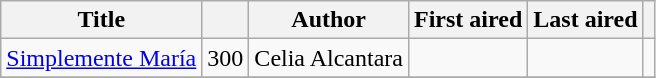<table class="wikitable sortable">
<tr>
<th>Title</th>
<th></th>
<th>Author</th>
<th>First aired</th>
<th>Last aired</th>
<th></th>
</tr>
<tr>
<td><a href='#'>Simplemente María</a></td>
<td>300</td>
<td>Celia Alcantara</td>
<td></td>
<td></td>
<td></td>
</tr>
<tr>
</tr>
</table>
